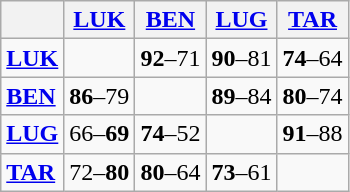<table class="wikitable">
<tr>
<th></th>
<th> <a href='#'>LUK</a></th>
<th> <a href='#'>BEN</a></th>
<th> <a href='#'>LUG</a></th>
<th> <a href='#'>TAR</a></th>
</tr>
<tr>
<td> <a href='#'><strong>LUK</strong></a></td>
<td></td>
<td><strong>92</strong>–71</td>
<td><strong>90</strong>–81</td>
<td><strong>74</strong>–64</td>
</tr>
<tr>
<td> <a href='#'><strong>BEN</strong></a></td>
<td><strong>86</strong>–79</td>
<td></td>
<td><strong>89</strong>–84</td>
<td><strong>80</strong>–74</td>
</tr>
<tr>
<td> <a href='#'><strong>LUG</strong></a></td>
<td>66–<strong>69</strong></td>
<td><strong>74</strong>–52</td>
<td></td>
<td><strong>91</strong>–88</td>
</tr>
<tr>
<td> <a href='#'><strong>TAR</strong></a></td>
<td>72–<strong>80</strong></td>
<td><strong>80</strong>–64</td>
<td><strong>73</strong>–61</td>
<td></td>
</tr>
</table>
